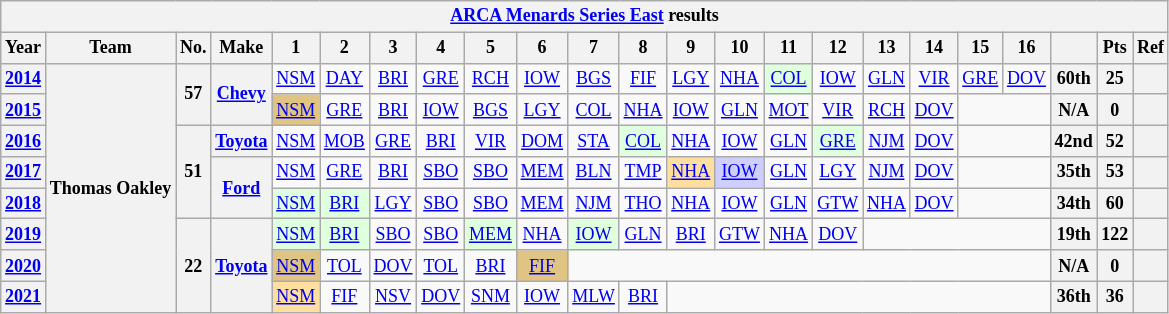<table class="wikitable" style="text-align:center; font-size:75%">
<tr>
<th colspan=23><a href='#'>ARCA Menards Series East</a> results</th>
</tr>
<tr>
<th>Year</th>
<th>Team</th>
<th>No.</th>
<th>Make</th>
<th>1</th>
<th>2</th>
<th>3</th>
<th>4</th>
<th>5</th>
<th>6</th>
<th>7</th>
<th>8</th>
<th>9</th>
<th>10</th>
<th>11</th>
<th>12</th>
<th>13</th>
<th>14</th>
<th>15</th>
<th>16</th>
<th></th>
<th>Pts</th>
<th>Ref</th>
</tr>
<tr>
<th><a href='#'>2014</a></th>
<th rowspan=8>Thomas Oakley</th>
<th rowspan=2>57</th>
<th rowspan=2><a href='#'>Chevy</a></th>
<td><a href='#'>NSM</a></td>
<td><a href='#'>DAY</a></td>
<td><a href='#'>BRI</a></td>
<td><a href='#'>GRE</a></td>
<td><a href='#'>RCH</a></td>
<td><a href='#'>IOW</a></td>
<td><a href='#'>BGS</a></td>
<td><a href='#'>FIF</a></td>
<td><a href='#'>LGY</a></td>
<td><a href='#'>NHA</a></td>
<td style="background:#DFFFDF;"><a href='#'>COL</a><br></td>
<td><a href='#'>IOW</a></td>
<td><a href='#'>GLN</a></td>
<td><a href='#'>VIR</a></td>
<td><a href='#'>GRE</a></td>
<td><a href='#'>DOV</a></td>
<th>60th</th>
<th>25</th>
<th></th>
</tr>
<tr>
<th><a href='#'>2015</a></th>
<td style="background:#DFC484;"><a href='#'>NSM</a><br></td>
<td><a href='#'>GRE</a></td>
<td><a href='#'>BRI</a></td>
<td><a href='#'>IOW</a></td>
<td><a href='#'>BGS</a></td>
<td><a href='#'>LGY</a></td>
<td><a href='#'>COL</a></td>
<td><a href='#'>NHA</a></td>
<td><a href='#'>IOW</a></td>
<td><a href='#'>GLN</a></td>
<td><a href='#'>MOT</a></td>
<td><a href='#'>VIR</a></td>
<td><a href='#'>RCH</a></td>
<td><a href='#'>DOV</a></td>
<td colspan=2></td>
<th>N/A</th>
<th>0</th>
<th></th>
</tr>
<tr>
<th><a href='#'>2016</a></th>
<th rowspan=3>51</th>
<th><a href='#'>Toyota</a></th>
<td><a href='#'>NSM</a></td>
<td><a href='#'>MOB</a></td>
<td><a href='#'>GRE</a></td>
<td><a href='#'>BRI</a></td>
<td><a href='#'>VIR</a></td>
<td><a href='#'>DOM</a></td>
<td><a href='#'>STA</a></td>
<td style="background:#DFFFDF;"><a href='#'>COL</a><br></td>
<td><a href='#'>NHA</a></td>
<td><a href='#'>IOW</a></td>
<td><a href='#'>GLN</a></td>
<td style="background:#DFFFDF;"><a href='#'>GRE</a><br></td>
<td><a href='#'>NJM</a></td>
<td><a href='#'>DOV</a></td>
<td colspan=2></td>
<th>42nd</th>
<th>52</th>
<th></th>
</tr>
<tr>
<th><a href='#'>2017</a></th>
<th rowspan=2><a href='#'>Ford</a></th>
<td><a href='#'>NSM</a></td>
<td><a href='#'>GRE</a></td>
<td><a href='#'>BRI</a></td>
<td><a href='#'>SBO</a></td>
<td><a href='#'>SBO</a></td>
<td><a href='#'>MEM</a></td>
<td><a href='#'>BLN</a></td>
<td><a href='#'>TMP</a></td>
<td style="background:#FFDF9F;"><a href='#'>NHA</a><br></td>
<td style="background:#CFCFFF;"><a href='#'>IOW</a><br></td>
<td><a href='#'>GLN</a></td>
<td><a href='#'>LGY</a></td>
<td><a href='#'>NJM</a></td>
<td><a href='#'>DOV</a></td>
<td colspan=2></td>
<th>35th</th>
<th>53</th>
<th></th>
</tr>
<tr>
<th><a href='#'>2018</a></th>
<td style="background:#DFFFDF;"><a href='#'>NSM</a><br></td>
<td style="background:#DFFFDF;"><a href='#'>BRI</a><br></td>
<td><a href='#'>LGY</a></td>
<td><a href='#'>SBO</a></td>
<td><a href='#'>SBO</a></td>
<td><a href='#'>MEM</a></td>
<td><a href='#'>NJM</a></td>
<td><a href='#'>THO</a></td>
<td><a href='#'>NHA</a></td>
<td><a href='#'>IOW</a></td>
<td><a href='#'>GLN</a></td>
<td><a href='#'>GTW</a></td>
<td><a href='#'>NHA</a></td>
<td><a href='#'>DOV</a></td>
<td colspan=2></td>
<th>34th</th>
<th>60</th>
<th></th>
</tr>
<tr>
<th><a href='#'>2019</a></th>
<th rowspan=3>22</th>
<th rowspan=3><a href='#'>Toyota</a></th>
<td style="background:#DFFFDF;"><a href='#'>NSM</a><br></td>
<td style="background:#DFFFDF;"><a href='#'>BRI</a><br></td>
<td><a href='#'>SBO</a></td>
<td><a href='#'>SBO</a></td>
<td style="background:#DFFFDF;"><a href='#'>MEM</a><br></td>
<td><a href='#'>NHA</a></td>
<td style="background:#DFFFDF;"><a href='#'>IOW</a><br></td>
<td><a href='#'>GLN</a></td>
<td><a href='#'>BRI</a></td>
<td><a href='#'>GTW</a></td>
<td><a href='#'>NHA</a></td>
<td><a href='#'>DOV</a></td>
<td colspan=4></td>
<th>19th</th>
<th>122</th>
<th></th>
</tr>
<tr>
<th><a href='#'>2020</a></th>
<td style="background:#DFC484;"><a href='#'>NSM</a><br></td>
<td><a href='#'>TOL</a></td>
<td><a href='#'>DOV</a></td>
<td><a href='#'>TOL</a></td>
<td><a href='#'>BRI</a></td>
<td style="background:#DFC484;"><a href='#'>FIF</a><br></td>
<td colspan=10></td>
<th>N/A</th>
<th>0</th>
<th></th>
</tr>
<tr>
<th><a href='#'>2021</a></th>
<td style="background:#FFDF9F;"><a href='#'>NSM</a><br></td>
<td><a href='#'>FIF</a></td>
<td><a href='#'>NSV</a></td>
<td><a href='#'>DOV</a></td>
<td><a href='#'>SNM</a></td>
<td><a href='#'>IOW</a></td>
<td><a href='#'>MLW</a></td>
<td><a href='#'>BRI</a></td>
<td colspan=8></td>
<th>36th</th>
<th>36</th>
<th></th>
</tr>
</table>
